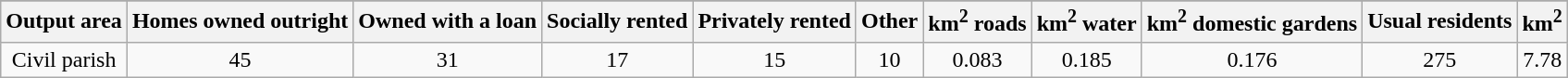<table class="wikitable">
<tr>
</tr>
<tr>
<th>Output area</th>
<th>Homes owned outright</th>
<th>Owned with a loan</th>
<th>Socially rented</th>
<th>Privately rented</th>
<th>Other</th>
<th>km<sup>2</sup> roads</th>
<th>km<sup>2</sup> water</th>
<th>km<sup>2</sup>  domestic gardens</th>
<th>Usual residents</th>
<th>km<sup>2</sup></th>
</tr>
<tr align=center>
<td>Civil parish</td>
<td>45</td>
<td>31</td>
<td>17</td>
<td>15</td>
<td>10</td>
<td>0.083</td>
<td>0.185</td>
<td>0.176</td>
<td>275</td>
<td>7.78</td>
</tr>
</table>
